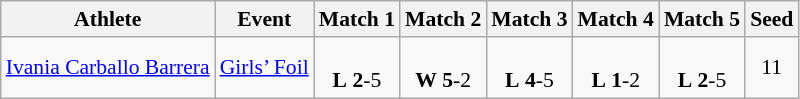<table class="wikitable" border="1" style="font-size:90%">
<tr>
<th>Athlete</th>
<th>Event</th>
<th>Match 1</th>
<th>Match 2</th>
<th>Match 3</th>
<th>Match 4</th>
<th>Match 5</th>
<th>Seed</th>
</tr>
<tr>
<td><a href='#'>Ivania Carballo Barrera</a></td>
<td><a href='#'>Girls’ Foil</a></td>
<td align=center><br> <strong>L</strong> <strong>2</strong>-5</td>
<td align=center><br> <strong>W</strong> <strong>5</strong>-2</td>
<td align=center><br> <strong>L</strong> <strong>4</strong>-5</td>
<td align=center><br> <strong>L</strong> <strong>1</strong>-2</td>
<td align=center><br> <strong>L</strong> <strong>2</strong>-5</td>
<td align=center>11</td>
</tr>
</table>
